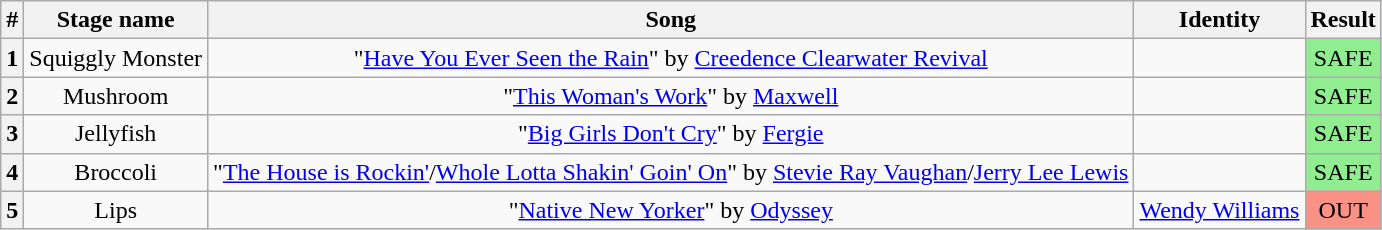<table class="wikitable plainrowheaders" style="text-align: center;">
<tr>
<th>#</th>
<th>Stage name</th>
<th>Song</th>
<th>Identity</th>
<th colspan=2>Result</th>
</tr>
<tr>
<th>1</th>
<td>Squiggly Monster</td>
<td>"<a href='#'>Have You Ever Seen the Rain</a>" by <a href='#'>Creedence Clearwater Revival</a></td>
<td></td>
<td bgcolor=lightgreen>SAFE</td>
</tr>
<tr>
<th>2</th>
<td>Mushroom</td>
<td>"<a href='#'>This Woman's Work</a>" by <a href='#'>Maxwell</a></td>
<td></td>
<td bgcolor=lightgreen>SAFE</td>
</tr>
<tr>
<th>3</th>
<td>Jellyfish</td>
<td>"<a href='#'>Big Girls Don't Cry</a>" by <a href='#'>Fergie</a></td>
<td></td>
<td bgcolor=lightgreen>SAFE</td>
</tr>
<tr>
<th>4</th>
<td>Broccoli</td>
<td>"<a href='#'>The House is Rockin'</a>/<a href='#'>Whole Lotta Shakin' Goin' On</a>" by <a href='#'>Stevie Ray Vaughan</a>/<a href='#'>Jerry Lee Lewis</a></td>
<td></td>
<td bgcolor=lightgreen>SAFE</td>
</tr>
<tr>
<th>5</th>
<td>Lips</td>
<td>"<a href='#'>Native New Yorker</a>" by <a href='#'>Odyssey</a></td>
<td><a href='#'>Wendy Williams</a></td>
<td bgcolor=#F99185>OUT</td>
</tr>
</table>
